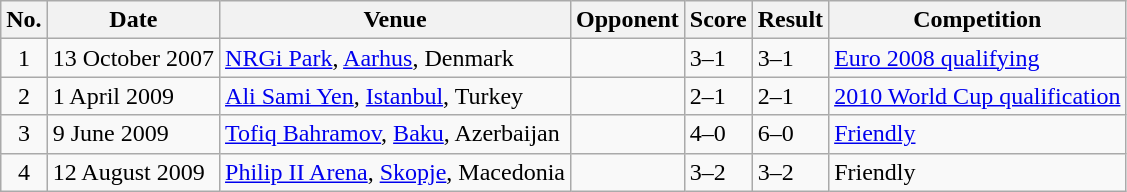<table class="wikitable sortable">
<tr>
<th scope="col">No.</th>
<th scope="col">Date</th>
<th scope="col">Venue</th>
<th scope="col">Opponent</th>
<th scope="col">Score</th>
<th scope="col">Result</th>
<th scope="col">Competition</th>
</tr>
<tr>
<td align=center>1</td>
<td>13 October 2007</td>
<td><a href='#'>NRGi Park</a>, <a href='#'>Aarhus</a>, Denmark</td>
<td></td>
<td>3–1</td>
<td>3–1</td>
<td><a href='#'>Euro 2008 qualifying</a></td>
</tr>
<tr>
<td align=center>2</td>
<td>1 April 2009</td>
<td><a href='#'>Ali Sami Yen</a>, <a href='#'>Istanbul</a>, Turkey</td>
<td></td>
<td>2–1</td>
<td>2–1</td>
<td><a href='#'>2010 World Cup qualification</a></td>
</tr>
<tr>
<td align=center>3</td>
<td>9 June 2009</td>
<td><a href='#'>Tofiq Bahramov</a>, <a href='#'>Baku</a>, Azerbaijan</td>
<td></td>
<td>4–0</td>
<td>6–0</td>
<td><a href='#'>Friendly</a></td>
</tr>
<tr>
<td align=center>4</td>
<td>12 August 2009</td>
<td><a href='#'>Philip II Arena</a>, <a href='#'>Skopje</a>, Macedonia</td>
<td></td>
<td>3–2</td>
<td>3–2</td>
<td>Friendly</td>
</tr>
</table>
